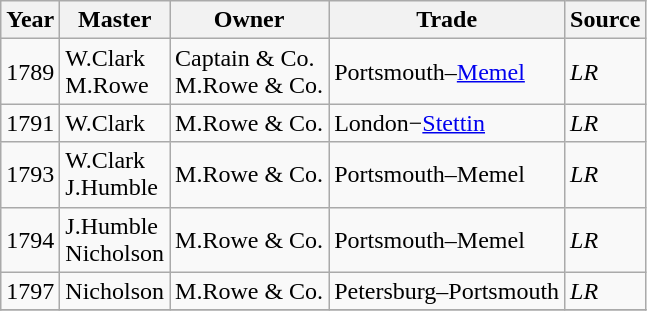<table class=" wikitable">
<tr>
<th>Year</th>
<th>Master</th>
<th>Owner</th>
<th>Trade</th>
<th>Source</th>
</tr>
<tr>
<td>1789</td>
<td>W.Clark<br>M.Rowe</td>
<td>Captain  & Co.<br>M.Rowe & Co.</td>
<td>Portsmouth–<a href='#'>Memel</a></td>
<td><em>LR</em></td>
</tr>
<tr>
<td>1791</td>
<td>W.Clark</td>
<td>M.Rowe & Co.</td>
<td>London−<a href='#'>Stettin</a></td>
<td><em>LR</em></td>
</tr>
<tr>
<td>1793</td>
<td>W.Clark<br>J.Humble</td>
<td>M.Rowe & Co.</td>
<td>Portsmouth–Memel</td>
<td><em>LR</em></td>
</tr>
<tr>
<td>1794</td>
<td>J.Humble<br>Nicholson</td>
<td>M.Rowe & Co.</td>
<td>Portsmouth–Memel</td>
<td><em>LR</em></td>
</tr>
<tr>
<td>1797</td>
<td>Nicholson</td>
<td>M.Rowe & Co.</td>
<td>Petersburg–Portsmouth</td>
<td><em>LR</em></td>
</tr>
<tr>
</tr>
</table>
